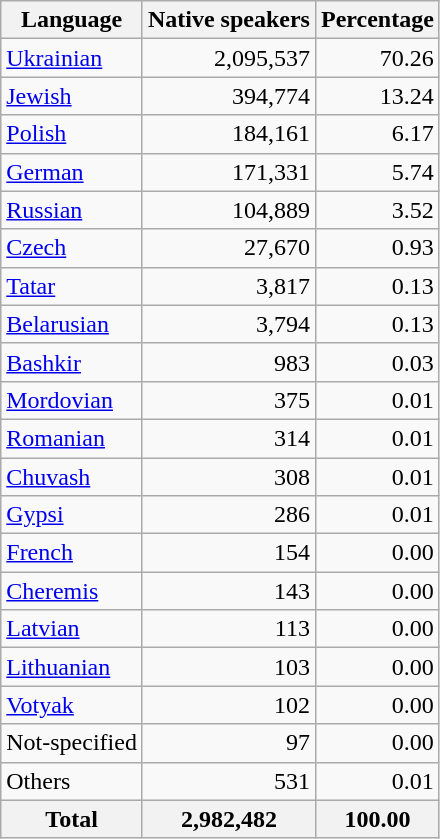<table class="wikitable sortable">
<tr>
<th>Language</th>
<th>Native speakers</th>
<th>Percentage</th>
</tr>
<tr>
<td><a href='#'>Ukrainian</a></td>
<td align="right">2,095,537</td>
<td align="right">70.26</td>
</tr>
<tr>
<td><a href='#'>Jewish</a></td>
<td align="right">394,774</td>
<td align="right">13.24</td>
</tr>
<tr>
<td><a href='#'>Polish</a></td>
<td align="right">184,161</td>
<td align="right">6.17</td>
</tr>
<tr>
<td><a href='#'>German</a></td>
<td align="right">171,331</td>
<td align="right">5.74</td>
</tr>
<tr>
<td><a href='#'>Russian</a></td>
<td align="right">104,889</td>
<td align="right">3.52</td>
</tr>
<tr>
<td><a href='#'>Czech</a></td>
<td align="right">27,670</td>
<td align="right">0.93</td>
</tr>
<tr>
<td><a href='#'>Tatar</a></td>
<td align="right">3,817</td>
<td align="right">0.13</td>
</tr>
<tr>
<td><a href='#'>Belarusian</a></td>
<td align="right">3,794</td>
<td align="right">0.13</td>
</tr>
<tr>
<td><a href='#'>Bashkir</a></td>
<td align="right">983</td>
<td align="right">0.03</td>
</tr>
<tr>
<td><a href='#'>Mordovian</a></td>
<td align="right">375</td>
<td align="right">0.01</td>
</tr>
<tr>
<td><a href='#'>Romanian</a></td>
<td align="right">314</td>
<td align="right">0.01</td>
</tr>
<tr>
<td><a href='#'>Chuvash</a></td>
<td align="right">308</td>
<td align="right">0.01</td>
</tr>
<tr>
<td><a href='#'>Gypsi</a></td>
<td align="right">286</td>
<td align="right">0.01</td>
</tr>
<tr>
<td><a href='#'>French</a></td>
<td align="right">154</td>
<td align="right">0.00</td>
</tr>
<tr>
<td><a href='#'>Cheremis</a></td>
<td align="right">143</td>
<td align="right">0.00</td>
</tr>
<tr>
<td><a href='#'>Latvian</a></td>
<td align="right">113</td>
<td align="right">0.00</td>
</tr>
<tr>
<td><a href='#'>Lithuanian</a></td>
<td align="right">103</td>
<td align="right">0.00</td>
</tr>
<tr>
<td><a href='#'>Votyak</a></td>
<td align="right">102</td>
<td align="right">0.00</td>
</tr>
<tr>
<td>Not-specified</td>
<td align="right">97</td>
<td align="right">0.00</td>
</tr>
<tr>
<td>Others</td>
<td align="right">531</td>
<td align="right">0.01</td>
</tr>
<tr>
<th>Total</th>
<th>2,982,482</th>
<th>100.00</th>
</tr>
</table>
